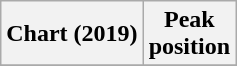<table class="wikitable plainrowheaders">
<tr>
<th>Chart (2019)</th>
<th>Peak<br>position</th>
</tr>
<tr>
</tr>
</table>
